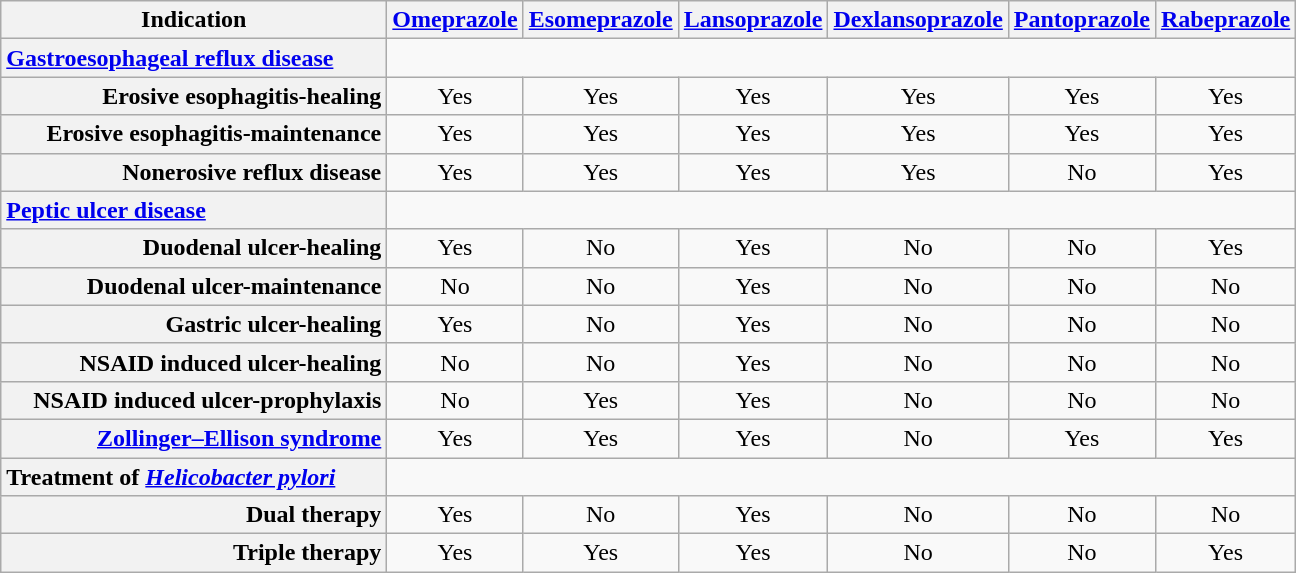<table class="wikitable">
<tr>
<th style="width: 250px;">Indication</th>
<th><a href='#'>Omeprazole</a></th>
<th><a href='#'>Esomeprazole</a></th>
<th><a href='#'>Lansoprazole</a></th>
<th><a href='#'>Dexlansoprazole</a></th>
<th><a href='#'>Pantoprazole</a></th>
<th><a href='#'>Rabeprazole</a></th>
</tr>
<tr>
<th style="text-align: left;"><a href='#'>Gastroesophageal reflux disease</a></th>
</tr>
<tr style="text-align: center;">
<th style="text-align: right;">Erosive esophagitis-healing</th>
<td>Yes</td>
<td>Yes</td>
<td>Yes</td>
<td>Yes</td>
<td>Yes</td>
<td>Yes</td>
</tr>
<tr style="text-align: center;">
<th style="text-align: right;">Erosive esophagitis-maintenance</th>
<td>Yes</td>
<td>Yes</td>
<td>Yes</td>
<td>Yes</td>
<td>Yes</td>
<td>Yes</td>
</tr>
<tr style="text-align: center;">
<th style="text-align: right;">Nonerosive reflux disease</th>
<td>Yes</td>
<td>Yes</td>
<td>Yes</td>
<td>Yes</td>
<td>No</td>
<td>Yes</td>
</tr>
<tr>
<th style="text-align: left;"><a href='#'>Peptic ulcer disease</a></th>
</tr>
<tr style="text-align: center;">
<th style="text-align: right;">Duodenal ulcer-healing</th>
<td>Yes</td>
<td>No</td>
<td>Yes</td>
<td>No</td>
<td>No</td>
<td>Yes</td>
</tr>
<tr style="text-align: center;">
<th style="text-align: right;">Duodenal ulcer-maintenance</th>
<td>No</td>
<td>No</td>
<td>Yes</td>
<td>No</td>
<td>No</td>
<td>No</td>
</tr>
<tr style="text-align: center;">
<th style="text-align: right;">Gastric ulcer-healing</th>
<td>Yes</td>
<td>No</td>
<td>Yes</td>
<td>No</td>
<td>No</td>
<td>No</td>
</tr>
<tr style="text-align: center;">
<th style="text-align: right;">NSAID induced ulcer-healing</th>
<td>No</td>
<td>No</td>
<td>Yes</td>
<td>No</td>
<td>No</td>
<td>No</td>
</tr>
<tr style="text-align: center;">
<th style="text-align: right;">NSAID induced ulcer-prophylaxis</th>
<td>No</td>
<td>Yes</td>
<td>Yes</td>
<td>No</td>
<td>No</td>
<td>No</td>
</tr>
<tr style="text-align: center;">
<th style="text-align: right;"><a href='#'>Zollinger–Ellison syndrome</a></th>
<td>Yes</td>
<td>Yes</td>
<td>Yes</td>
<td>No</td>
<td>Yes</td>
<td>Yes</td>
</tr>
<tr>
<th style="text-align: left;">Treatment of <em><a href='#'>Helicobacter pylori</a></em></th>
</tr>
<tr style="text-align: center;">
<th style="text-align: right;">Dual therapy</th>
<td>Yes</td>
<td>No</td>
<td>Yes</td>
<td>No</td>
<td>No</td>
<td>No</td>
</tr>
<tr style="text-align: center;">
<th style="text-align: right;">Triple therapy</th>
<td>Yes</td>
<td>Yes</td>
<td>Yes</td>
<td>No</td>
<td>No</td>
<td>Yes</td>
</tr>
</table>
